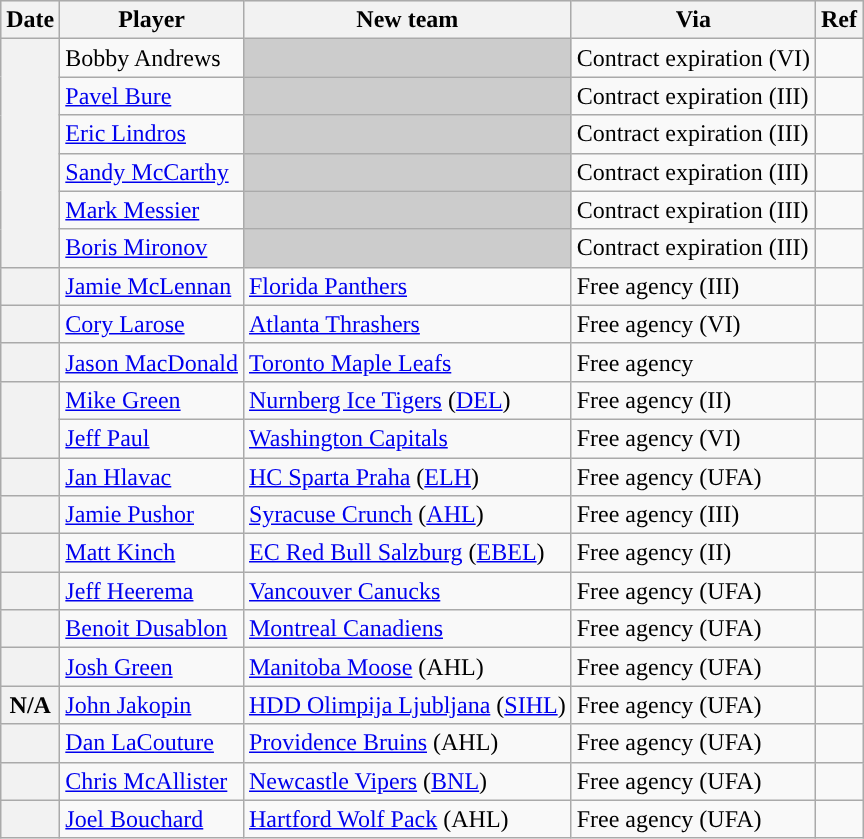<table class="wikitable plainrowheaders">
<tr style="background:#ddd; text-align:center;">
<th>Date</th>
<th>Player</th>
<th>New team</th>
<th>Via</th>
<th>Ref</th>
</tr>
<tr>
<th scope="row" rowspan=6></th>
<td>Bobby Andrews</td>
<td style="background:#ccc"></td>
<td>Contract expiration (VI)</td>
<td></td>
</tr>
<tr>
<td><a href='#'>Pavel Bure</a></td>
<td style="background:#ccc"></td>
<td>Contract expiration (III)</td>
<td></td>
</tr>
<tr>
<td><a href='#'>Eric Lindros</a></td>
<td style="background:#ccc"></td>
<td>Contract expiration (III)</td>
<td></td>
</tr>
<tr>
<td><a href='#'>Sandy McCarthy</a></td>
<td style="background:#ccc"></td>
<td>Contract expiration (III)</td>
<td></td>
</tr>
<tr>
<td><a href='#'>Mark Messier</a></td>
<td style="background:#ccc"></td>
<td>Contract expiration (III)</td>
<td></td>
</tr>
<tr>
<td><a href='#'>Boris Mironov</a></td>
<td style="background:#ccc"></td>
<td>Contract expiration (III)</td>
<td></td>
</tr>
<tr>
<th scope="row"></th>
<td><a href='#'>Jamie McLennan</a></td>
<td><a href='#'>Florida Panthers</a></td>
<td>Free agency (III)</td>
<td></td>
</tr>
<tr>
<th scope="row"></th>
<td><a href='#'>Cory Larose</a></td>
<td><a href='#'>Atlanta Thrashers</a></td>
<td>Free agency (VI)</td>
<td></td>
</tr>
<tr>
<th scope="row"></th>
<td><a href='#'>Jason MacDonald</a></td>
<td><a href='#'>Toronto Maple Leafs</a></td>
<td>Free agency</td>
<td></td>
</tr>
<tr>
<th scope="row" rowspan=2></th>
<td><a href='#'>Mike Green</a></td>
<td><a href='#'>Nurnberg Ice Tigers</a> (<a href='#'>DEL</a>)</td>
<td>Free agency (II)</td>
<td></td>
</tr>
<tr>
<td><a href='#'>Jeff Paul</a></td>
<td><a href='#'>Washington Capitals</a></td>
<td>Free agency (VI)</td>
<td></td>
</tr>
<tr>
<th scope="row"></th>
<td><a href='#'>Jan Hlavac</a></td>
<td><a href='#'>HC Sparta Praha</a> (<a href='#'>ELH</a>)</td>
<td>Free agency (UFA)</td>
<td></td>
</tr>
<tr>
<th scope="row"></th>
<td><a href='#'>Jamie Pushor</a></td>
<td><a href='#'>Syracuse Crunch</a> (<a href='#'>AHL</a>)</td>
<td>Free agency (III)</td>
<td></td>
</tr>
<tr>
<th scope="row"></th>
<td><a href='#'>Matt Kinch</a></td>
<td><a href='#'>EC Red Bull Salzburg</a> (<a href='#'>EBEL</a>)</td>
<td>Free agency (II)</td>
<td></td>
</tr>
<tr>
<th scope="row"></th>
<td><a href='#'>Jeff Heerema</a></td>
<td><a href='#'>Vancouver Canucks</a></td>
<td>Free agency (UFA)</td>
<td></td>
</tr>
<tr>
<th scope="row"></th>
<td><a href='#'>Benoit Dusablon</a></td>
<td><a href='#'>Montreal Canadiens</a></td>
<td>Free agency (UFA)</td>
<td></td>
</tr>
<tr>
<th scope="row"></th>
<td><a href='#'>Josh Green</a></td>
<td><a href='#'>Manitoba Moose</a> (AHL)</td>
<td>Free agency (UFA)</td>
<td></td>
</tr>
<tr>
<th scope="row">N/A</th>
<td><a href='#'>John Jakopin</a></td>
<td><a href='#'>HDD Olimpija Ljubljana</a> (<a href='#'>SIHL</a>)</td>
<td>Free agency (UFA)</td>
<td></td>
</tr>
<tr>
<th scope="row"></th>
<td><a href='#'>Dan LaCouture</a></td>
<td><a href='#'>Providence Bruins</a> (AHL)</td>
<td>Free agency (UFA)</td>
<td></td>
</tr>
<tr>
<th scope="row"></th>
<td><a href='#'>Chris McAllister</a></td>
<td><a href='#'>Newcastle Vipers</a> (<a href='#'>BNL</a>)</td>
<td>Free agency (UFA)</td>
<td></td>
</tr>
<tr>
<th scope="row"></th>
<td><a href='#'>Joel Bouchard</a></td>
<td><a href='#'>Hartford Wolf Pack</a> (AHL)</td>
<td>Free agency (UFA)</td>
<td></td>
</tr>
</table>
